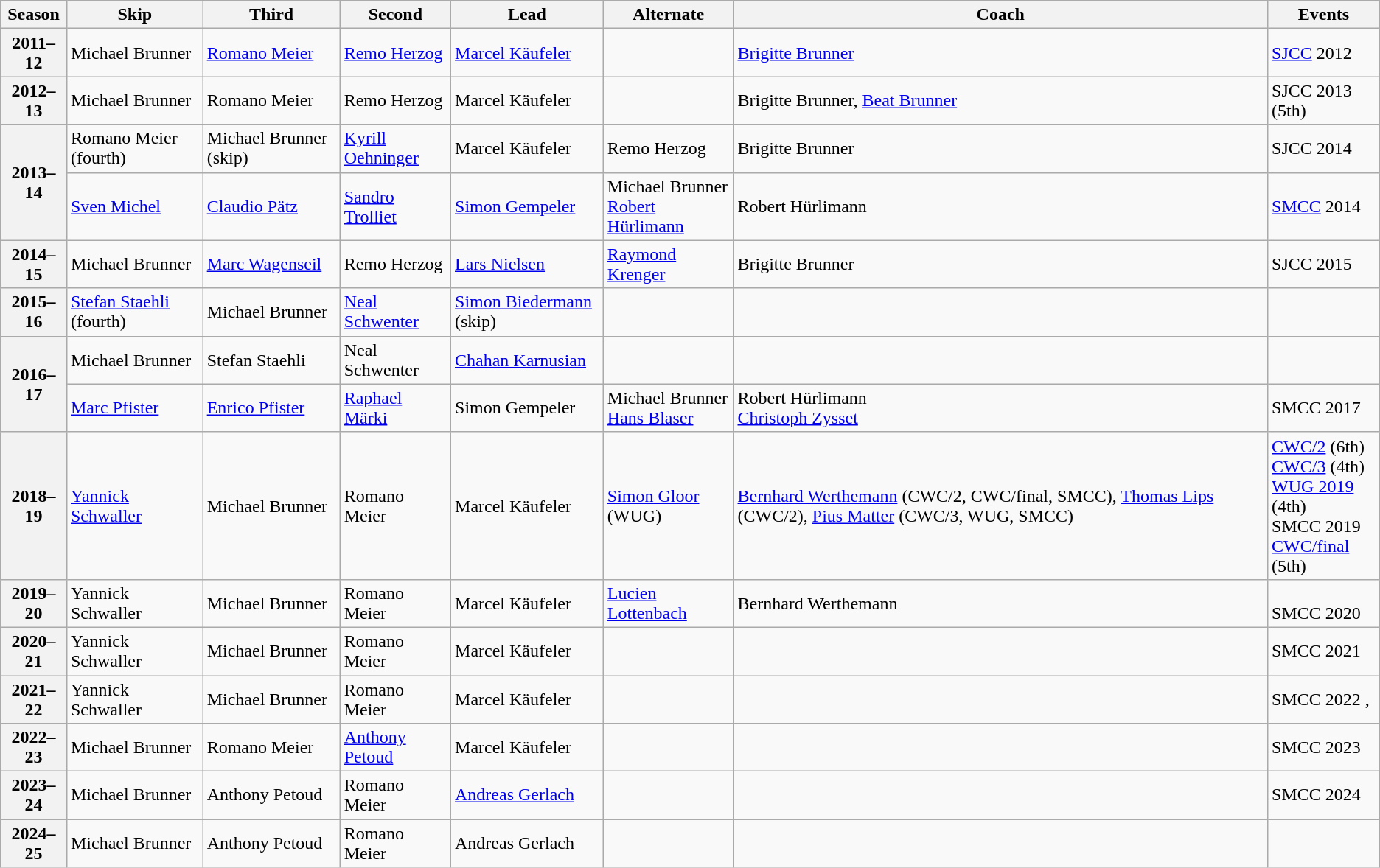<table class="wikitable">
<tr>
<th scope="col">Season</th>
<th scope="col">Skip</th>
<th scope="col">Third</th>
<th scope="col">Second</th>
<th scope="col">Lead</th>
<th scope="col">Alternate</th>
<th scope="col">Coach</th>
<th scope="col">Events</th>
</tr>
<tr>
<th scope="row">2011–12</th>
<td>Michael Brunner</td>
<td><a href='#'>Romano Meier</a></td>
<td><a href='#'>Remo Herzog</a></td>
<td><a href='#'>Marcel Käufeler</a></td>
<td></td>
<td><a href='#'>Brigitte Brunner</a></td>
<td><a href='#'>SJCC</a> 2012 </td>
</tr>
<tr>
<th scope="row">2012–13</th>
<td>Michael Brunner</td>
<td>Romano Meier</td>
<td>Remo Herzog</td>
<td>Marcel Käufeler</td>
<td></td>
<td>Brigitte Brunner, <a href='#'>Beat Brunner</a></td>
<td>SJCC 2013 (5th)</td>
</tr>
<tr>
<th scope="row" rowspan=2>2013–14</th>
<td>Romano Meier (fourth)</td>
<td>Michael Brunner (skip)</td>
<td><a href='#'>Kyrill Oehninger</a></td>
<td>Marcel Käufeler</td>
<td>Remo Herzog</td>
<td>Brigitte Brunner</td>
<td>SJCC 2014 </td>
</tr>
<tr>
<td><a href='#'>Sven Michel</a></td>
<td><a href='#'>Claudio Pätz</a></td>
<td><a href='#'>Sandro Trolliet</a></td>
<td><a href='#'>Simon Gempeler</a></td>
<td>Michael Brunner<br><a href='#'>Robert Hürlimann</a></td>
<td>Robert Hürlimann</td>
<td><a href='#'>SMCC</a> 2014 </td>
</tr>
<tr>
<th scope="row">2014–15</th>
<td>Michael Brunner</td>
<td><a href='#'>Marc Wagenseil</a></td>
<td>Remo Herzog</td>
<td><a href='#'>Lars Nielsen</a></td>
<td><a href='#'>Raymond Krenger</a></td>
<td>Brigitte Brunner</td>
<td>SJCC 2015 </td>
</tr>
<tr>
<th scope="row">2015–16</th>
<td><a href='#'>Stefan Staehli</a> (fourth)</td>
<td>Michael Brunner</td>
<td><a href='#'>Neal Schwenter</a></td>
<td><a href='#'>Simon Biedermann</a> (skip)</td>
<td></td>
<td></td>
<td></td>
</tr>
<tr>
<th scope="row" rowspan=2>2016–17</th>
<td>Michael Brunner</td>
<td>Stefan Staehli</td>
<td>Neal Schwenter</td>
<td><a href='#'>Chahan Karnusian</a></td>
<td></td>
<td></td>
<td></td>
</tr>
<tr>
<td><a href='#'>Marc Pfister</a></td>
<td><a href='#'>Enrico Pfister</a></td>
<td><a href='#'>Raphael Märki</a></td>
<td>Simon Gempeler</td>
<td>Michael Brunner<br><a href='#'>Hans Blaser</a></td>
<td>Robert Hürlimann<br><a href='#'>Christoph Zysset</a></td>
<td>SMCC 2017 </td>
</tr>
<tr>
<th scope="row">2018–19</th>
<td><a href='#'>Yannick Schwaller</a></td>
<td>Michael Brunner</td>
<td>Romano Meier</td>
<td>Marcel Käufeler</td>
<td><a href='#'>Simon Gloor</a> (WUG)</td>
<td><a href='#'>Bernhard Werthemann</a> (CWC/2, CWC/final, SMCC), <a href='#'>Thomas Lips</a> (CWC/2), <a href='#'>Pius Matter</a> (CWC/3, WUG, SMCC)</td>
<td><a href='#'>CWC/2</a> (6th)<br><a href='#'>CWC/3</a> (4th)<br><a href='#'>WUG 2019</a> (4th)<br>SMCC 2019 <br><a href='#'>CWC/final</a> (5th)</td>
</tr>
<tr>
<th scope="row">2019–20</th>
<td>Yannick Schwaller</td>
<td>Michael Brunner</td>
<td>Romano Meier</td>
<td>Marcel Käufeler</td>
<td><a href='#'>Lucien Lottenbach</a></td>
<td>Bernhard Werthemann</td>
<td>  <br> SMCC 2020 </td>
</tr>
<tr>
<th scope="row">2020–21</th>
<td>Yannick Schwaller</td>
<td>Michael Brunner</td>
<td>Romano Meier</td>
<td>Marcel Käufeler</td>
<td></td>
<td></td>
<td>SMCC 2021 </td>
</tr>
<tr>
<th scope="row">2021–22</th>
<td>Yannick Schwaller</td>
<td>Michael Brunner</td>
<td>Romano Meier</td>
<td>Marcel Käufeler</td>
<td></td>
<td></td>
<td>SMCC 2022 , </td>
</tr>
<tr>
<th scope="row">2022–23</th>
<td>Michael Brunner</td>
<td>Romano Meier</td>
<td><a href='#'>Anthony Petoud</a></td>
<td>Marcel Käufeler</td>
<td></td>
<td></td>
<td>SMCC 2023 </td>
</tr>
<tr>
<th scope="row">2023–24</th>
<td>Michael Brunner</td>
<td>Anthony Petoud</td>
<td>Romano Meier</td>
<td><a href='#'>Andreas Gerlach</a></td>
<td></td>
<td></td>
<td>SMCC 2024 </td>
</tr>
<tr>
<th scope="row">2024–25</th>
<td>Michael Brunner</td>
<td>Anthony Petoud</td>
<td>Romano Meier</td>
<td>Andreas Gerlach</td>
<td></td>
<td></td>
<td></td>
</tr>
</table>
